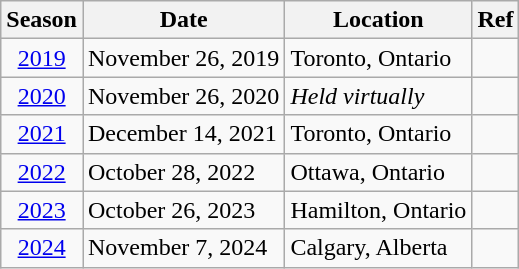<table class='wikitable'>
<tr>
<th>Season</th>
<th>Date</th>
<th>Location</th>
<th>Ref</th>
</tr>
<tr>
<td align=center><a href='#'>2019</a></td>
<td>November 26, 2019</td>
<td>Toronto, Ontario</td>
<td></td>
</tr>
<tr>
<td align=center><a href='#'>2020</a></td>
<td>November 26, 2020</td>
<td><em>Held virtually</em></td>
<td></td>
</tr>
<tr>
<td align=center><a href='#'>2021</a></td>
<td>December 14, 2021</td>
<td>Toronto, Ontario</td>
<td></td>
</tr>
<tr>
<td align=center><a href='#'>2022</a></td>
<td>October 28, 2022</td>
<td>Ottawa, Ontario</td>
<td></td>
</tr>
<tr>
<td align=center><a href='#'>2023</a></td>
<td>October 26, 2023</td>
<td>Hamilton, Ontario</td>
<td></td>
</tr>
<tr>
<td align=center><a href='#'>2024</a></td>
<td>November 7, 2024</td>
<td>Calgary, Alberta</td>
<td></td>
</tr>
</table>
